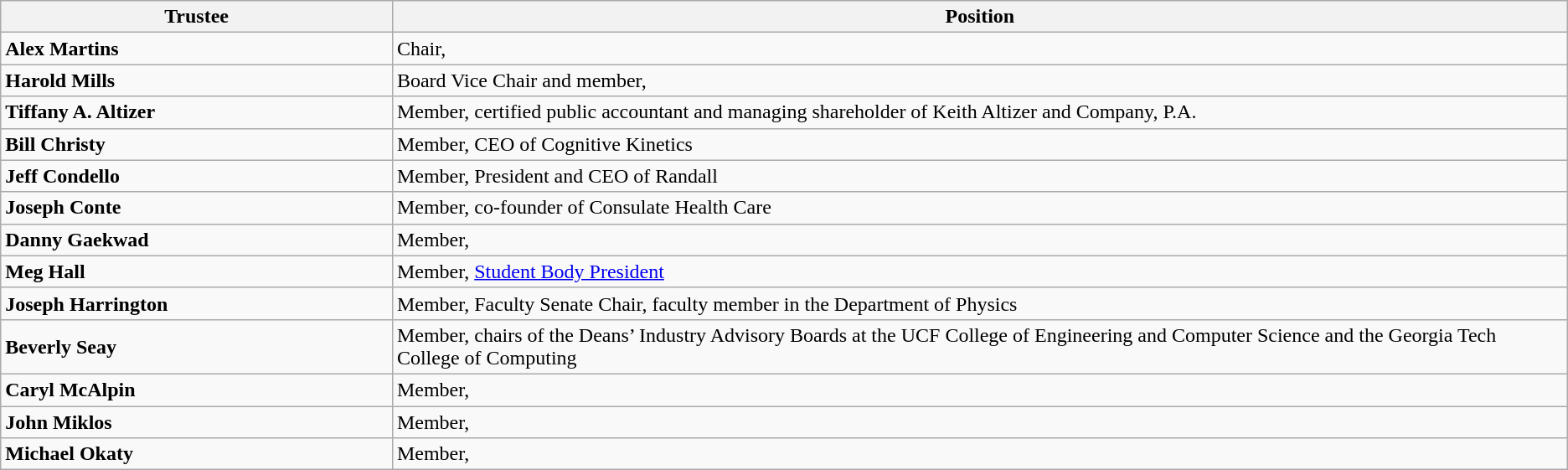<table class="wikitable">
<tr valign="top">
<th width="25%">Trustee</th>
<th width="75%">Position</th>
</tr>
<tr valign="top">
<td><strong>Alex Martins</strong></td>
<td>Chair,</td>
</tr>
<tr>
<td><strong>Harold Mills</strong></td>
<td>Board Vice Chair and member,</td>
</tr>
<tr>
<td><strong>Tiffany A. Altizer</strong></td>
<td>Member, certified public accountant and managing shareholder of Keith Altizer and Company, P.A.</td>
</tr>
<tr>
<td><strong>Bill Christy</strong></td>
<td>Member, CEO of Cognitive Kinetics</td>
</tr>
<tr>
<td><strong>Jeff Condello</strong></td>
<td>Member, President and CEO of Randall</td>
</tr>
<tr valign="top">
<td><strong>Joseph Conte</strong></td>
<td>Member, co-founder of Consulate Health Care</td>
</tr>
<tr valign="top">
<td><strong>Danny Gaekwad</strong></td>
<td>Member,</td>
</tr>
<tr valign="top">
<td><strong>Meg Hall</strong></td>
<td>Member, <a href='#'>Student Body President</a></td>
</tr>
<tr>
<td><strong>Joseph Harrington</strong></td>
<td>Member, Faculty Senate Chair, faculty member in the Department of Physics</td>
</tr>
<tr>
<td><strong>Beverly Seay</strong></td>
<td>Member, chairs of the Deans’ Industry Advisory Boards at the UCF College of Engineering and Computer Science and the Georgia Tech College of Computing</td>
</tr>
<tr>
<td><strong>Caryl McAlpin</strong></td>
<td>Member,</td>
</tr>
<tr>
<td><strong>John Miklos</strong></td>
<td>Member,</td>
</tr>
<tr>
<td><strong>Michael Okaty</strong></td>
<td>Member,</td>
</tr>
</table>
